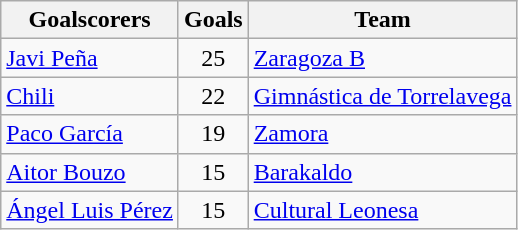<table class="wikitable sortable">
<tr>
<th>Goalscorers</th>
<th>Goals</th>
<th>Team</th>
</tr>
<tr>
<td> <a href='#'>Javi Peña</a></td>
<td align=center>25</td>
<td><a href='#'>Zaragoza B</a></td>
</tr>
<tr>
<td> <a href='#'>Chili</a></td>
<td align=center>22</td>
<td><a href='#'>Gimnástica de Torrelavega</a></td>
</tr>
<tr>
<td> <a href='#'>Paco García</a></td>
<td align=center>19</td>
<td><a href='#'>Zamora</a></td>
</tr>
<tr>
<td> <a href='#'>Aitor Bouzo</a></td>
<td align=center>15</td>
<td><a href='#'>Barakaldo</a></td>
</tr>
<tr>
<td> <a href='#'>Ángel Luis Pérez</a></td>
<td align=center>15</td>
<td><a href='#'>Cultural Leonesa</a></td>
</tr>
</table>
